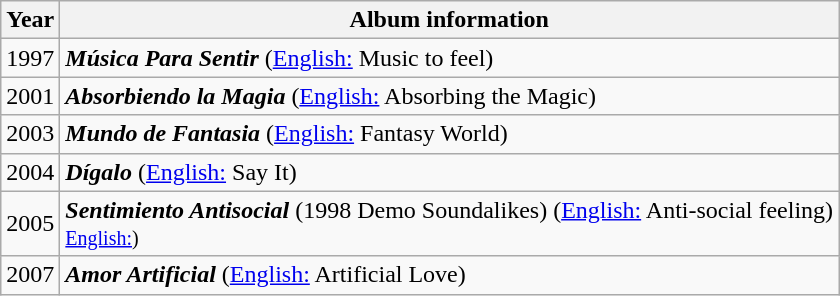<table class="wikitable">
<tr>
<th>Year</th>
<th>Album information</th>
</tr>
<tr>
<td>1997</td>
<td><strong><em>Música Para Sentir</em></strong> (<a href='#'>English:</a> Music to feel)</td>
</tr>
<tr>
<td>2001</td>
<td><strong><em>Absorbiendo la Magia</em></strong> (<a href='#'>English:</a> Absorbing the Magic)</td>
</tr>
<tr>
<td>2003</td>
<td><strong><em>Mundo de Fantasia</em></strong> (<a href='#'>English:</a> Fantasy World)</td>
</tr>
<tr>
<td>2004</td>
<td><strong><em>Dígalo</em></strong> (<a href='#'>English:</a> Say It)</td>
</tr>
<tr>
<td>2005</td>
<td><strong><em>Sentimiento Antisocial</em></strong> (1998 Demo Soundalikes) (<a href='#'>English:</a> Anti-social feeling)<br><small><a href='#'>English:</a>)</small></td>
</tr>
<tr>
<td>2007</td>
<td><strong><em>Amor Artificial</em></strong> (<a href='#'>English:</a> Artificial Love)</td>
</tr>
</table>
